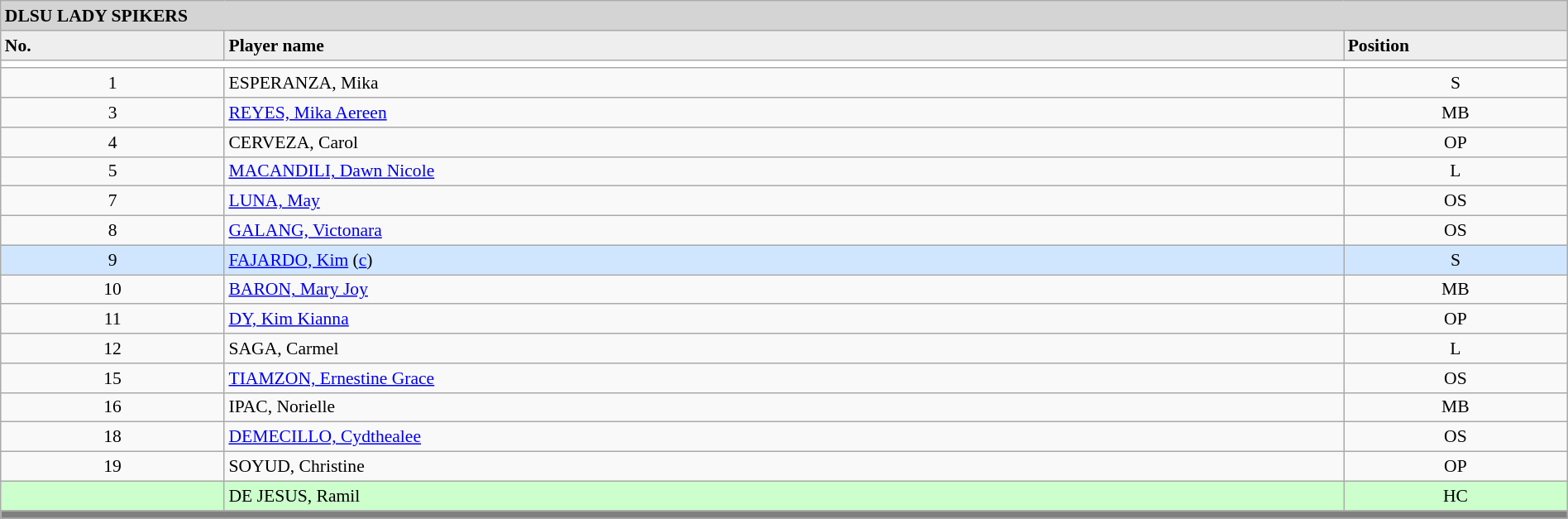<table class="wikitable collapsible collapsed" style="font-size:90%; width:100%;">
<tr>
<th style="background:#D4D4D4; text-align:left;" colspan=3> DLSU LADY SPIKERS</th>
</tr>
<tr style="background:#EEEEEE; font-weight:bold;">
<td width=10%>No.</td>
<td width=50%>Player name</td>
<td width=10%>Position</td>
</tr>
<tr style="background:#FFFFFF;">
<td colspan=3 align=center></td>
</tr>
<tr>
<td align=center>1</td>
<td>ESPERANZA, Mika</td>
<td align=center>S</td>
</tr>
<tr>
<td align=center>3</td>
<td><a href='#'>REYES, Mika Aereen</a></td>
<td align=center>MB</td>
</tr>
<tr>
<td align=center>4</td>
<td>CERVEZA, Carol</td>
<td align=center>OP</td>
</tr>
<tr>
<td align=center>5</td>
<td><a href='#'>MACANDILI, Dawn Nicole</a></td>
<td align=center>L</td>
</tr>
<tr>
<td align=center>7</td>
<td><a href='#'>LUNA, May</a></td>
<td align=center>OS</td>
</tr>
<tr>
<td align=center>8</td>
<td><a href='#'>GALANG, Victonara</a></td>
<td align=center>OS</td>
</tr>
<tr bgcolor=#D0E6FF>
<td align=center>9</td>
<td><a href='#'>FAJARDO, Kim</a> (<a href='#'>c</a>)</td>
<td align=center>S</td>
</tr>
<tr>
<td align=center>10</td>
<td><a href='#'>BARON, Mary Joy</a></td>
<td align=center>MB</td>
</tr>
<tr>
<td align=center>11</td>
<td><a href='#'>DY, Kim Kianna</a></td>
<td align=center>OP</td>
</tr>
<tr>
<td align=center>12</td>
<td>SAGA, Carmel</td>
<td align=center>L</td>
</tr>
<tr>
<td align=center>15</td>
<td><a href='#'>TIAMZON, Ernestine Grace</a></td>
<td align=center>OS</td>
</tr>
<tr>
<td align=center>16</td>
<td>IPAC, Norielle</td>
<td align=center>MB</td>
</tr>
<tr>
<td align=center>18</td>
<td><a href='#'>DEMECILLO, Cydthealee</a></td>
<td align=center>OS</td>
</tr>
<tr>
<td align=center>19</td>
<td>SOYUD, Christine</td>
<td align=center>OP</td>
</tr>
<tr bgcolor=#ccffcc>
<td align=center></td>
<td>DE JESUS, Ramil</td>
<td align=center>HC</td>
</tr>
<tr>
<th style="background:gray;" colspan=3></th>
</tr>
<tr>
</tr>
</table>
